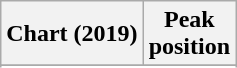<table class="wikitable sortable plainrowheaders" style="text-align:center">
<tr>
<th scope="col">Chart (2019)</th>
<th scope="col">Peak<br>position</th>
</tr>
<tr>
</tr>
<tr>
</tr>
</table>
